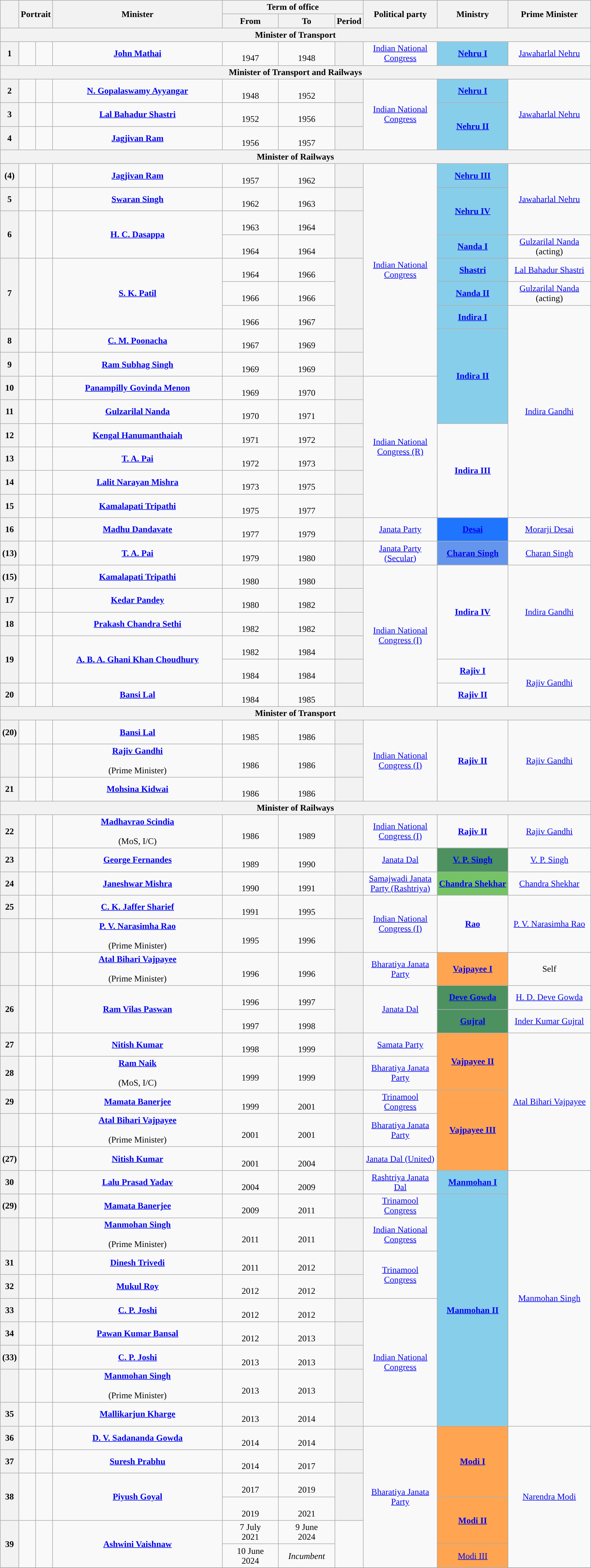<table class="wikitable" style="text-align:center">
<tr>
<th rowspan="2"></th>
<th rowspan="2" colspan="2">Portrait</th>
<th rowspan="2" style="width:19em">Minister<br></th>
<th colspan="3">Term of office</th>
<th rowspan="2" style="width:8em">Political party</th>
<th rowspan="2">Ministry</th>
<th rowspan="2" style="width:9em">Prime Minister</th>
</tr>
<tr>
<th style="width:6em">From</th>
<th style="width:6em">To</th>
<th>Period</th>
</tr>
<tr>
<th colspan="10">Minister of Transport</th>
</tr>
<tr>
<th>1</th>
<td></td>
<td></td>
<td><strong><a href='#'>John Mathai</a></strong><br></td>
<td><br>1947</td>
<td><br>1948</td>
<th></th>
<td><a href='#'>Indian National Congress</a></td>
<td bgcolor="#87CEEB"><strong><a href='#'>Nehru I</a></strong></td>
<td><a href='#'>Jawaharlal Nehru</a></td>
</tr>
<tr>
<th colspan="10">Minister of Transport and Railways</th>
</tr>
<tr>
<th>2</th>
<td></td>
<td></td>
<td><strong><a href='#'>N. Gopalaswamy Ayyangar</a></strong><br></td>
<td><br>1948</td>
<td><br>1952</td>
<th></th>
<td rowspan="3"><a href='#'>Indian National Congress</a></td>
<td bgcolor="#87CEEB"><strong><a href='#'>Nehru I</a></strong></td>
<td rowspan="3"><a href='#'>Jawaharlal Nehru</a></td>
</tr>
<tr>
<th>3</th>
<td></td>
<td></td>
<td><strong><a href='#'>Lal Bahadur Shastri</a></strong><br></td>
<td><br>1952</td>
<td><br>1956</td>
<th></th>
<td rowspan="2" bgcolor="#87CEEB"><strong><a href='#'>Nehru II</a></strong></td>
</tr>
<tr>
<th>4</th>
<td></td>
<td></td>
<td><strong><a href='#'>Jagjivan Ram</a></strong><br></td>
<td><br>1956</td>
<td><br>1957</td>
<th></th>
</tr>
<tr>
<th colspan="10">Minister of Railways</th>
</tr>
<tr>
<th>(4)</th>
<td></td>
<td></td>
<td><strong><a href='#'>Jagjivan Ram</a></strong><br></td>
<td><br>1957</td>
<td><br>1962</td>
<th></th>
<td rowspan="9"><a href='#'>Indian National Congress</a></td>
<td bgcolor="#87CEEB"><strong><a href='#'>Nehru III</a></strong></td>
<td rowspan="3"><a href='#'>Jawaharlal Nehru</a></td>
</tr>
<tr>
<th>5</th>
<td></td>
<td></td>
<td><strong><a href='#'>Swaran Singh</a></strong><br></td>
<td><br>1962</td>
<td><br>1963</td>
<th></th>
<td rowspan="2" bgcolor="#87CEEB"><strong><a href='#'>Nehru IV</a></strong></td>
</tr>
<tr>
<th rowspan="2">6</th>
<td rowspan="2"></td>
<td rowspan="2"></td>
<td rowspan="2"><strong><a href='#'>H. C. Dasappa</a></strong><br></td>
<td><br>1963</td>
<td><br>1964</td>
<th rowspan="2"></th>
</tr>
<tr>
<td><br>1964</td>
<td><br>1964</td>
<td bgcolor="#87CEEB"><strong><a href='#'>Nanda I</a></strong></td>
<td><a href='#'>Gulzarilal Nanda</a><br>(acting)</td>
</tr>
<tr>
<th rowspan="3">7</th>
<td rowspan="3"></td>
<td rowspan="3"></td>
<td rowspan="3"><strong><a href='#'>S. K. Patil</a></strong><br></td>
<td><br>1964</td>
<td><br>1966</td>
<th rowspan="3"></th>
<td bgcolor="#87CEEB"><strong><a href='#'>Shastri</a></strong></td>
<td><a href='#'>Lal Bahadur Shastri</a></td>
</tr>
<tr>
<td><br>1966</td>
<td><br>1966</td>
<td bgcolor="#87CEEB"><strong><a href='#'>Nanda II</a></strong></td>
<td><a href='#'>Gulzarilal Nanda</a><br>(acting)</td>
</tr>
<tr>
<td><br>1966</td>
<td><br>1967</td>
<td bgcolor="#87CEEB"><strong><a href='#'>Indira I</a></strong></td>
<td rowspan="9"><a href='#'>Indira Gandhi</a></td>
</tr>
<tr>
<th>8</th>
<td></td>
<td></td>
<td><strong><a href='#'>C. M. Poonacha</a></strong><br></td>
<td><br>1967</td>
<td><br>1969</td>
<th></th>
<td rowspan="4" bgcolor="#87CEEB"><strong><a href='#'>Indira II</a></strong></td>
</tr>
<tr>
<th>9</th>
<td></td>
<td></td>
<td><strong><a href='#'>Ram Subhag Singh</a></strong><br></td>
<td><br>1969</td>
<td><br>1969</td>
<th></th>
</tr>
<tr>
<th>10</th>
<td></td>
<td></td>
<td><strong><a href='#'>Panampilly Govinda Menon</a></strong><br></td>
<td><br>1969</td>
<td><br>1970</td>
<th></th>
<td rowspan="6"><a href='#'>Indian National Congress (R)</a></td>
</tr>
<tr>
<th>11</th>
<td></td>
<td></td>
<td><strong><a href='#'>Gulzarilal Nanda</a></strong><br></td>
<td><br>1970</td>
<td><br>1971</td>
<th></th>
</tr>
<tr>
<th>12</th>
<td></td>
<td></td>
<td><strong><a href='#'>Kengal Hanumanthaiah</a></strong><br></td>
<td><br>1971</td>
<td><br>1972</td>
<th></th>
<td rowspan="4"><strong><a href='#'>Indira III</a></strong></td>
</tr>
<tr>
<th>13</th>
<td></td>
<td></td>
<td><strong><a href='#'>T. A. Pai</a></strong><br></td>
<td><br>1972</td>
<td><br>1973</td>
<th></th>
</tr>
<tr>
<th>14</th>
<td></td>
<td></td>
<td><strong><a href='#'>Lalit Narayan Mishra</a></strong><br></td>
<td><br>1973</td>
<td><br>1975</td>
<th></th>
</tr>
<tr>
<th>15</th>
<td></td>
<td></td>
<td><strong><a href='#'>Kamalapati Tripathi</a></strong><br></td>
<td><br>1975</td>
<td><br>1977</td>
<th></th>
</tr>
<tr>
<th>16</th>
<td style="background:"></td>
<td></td>
<td><strong><a href='#'>Madhu Dandavate</a></strong><br></td>
<td><br>1977</td>
<td><br>1979</td>
<th></th>
<td><a href='#'>Janata Party</a></td>
<td bgcolor="#1F75FE"><strong><a href='#'>Desai</a></strong></td>
<td><a href='#'>Morarji Desai</a></td>
</tr>
<tr>
<th>(13)</th>
<td style="background:"></td>
<td></td>
<td><strong><a href='#'>T. A. Pai</a></strong><br></td>
<td><br>1979</td>
<td><br>1980</td>
<th></th>
<td><a href='#'>Janata Party (Secular)</a></td>
<td bgcolor="#6495ED"><strong><a href='#'>Charan Singh</a></strong></td>
<td><a href='#'>Charan Singh</a></td>
</tr>
<tr>
<th>(15)</th>
<td></td>
<td></td>
<td><strong><a href='#'>Kamalapati Tripathi</a></strong><br></td>
<td><br>1980</td>
<td><br>1980</td>
<th></th>
<td rowspan="6"><a href='#'>Indian National Congress (I)</a></td>
<td rowspan="4"><strong><a href='#'>Indira IV</a></strong></td>
<td rowspan="4"><a href='#'>Indira Gandhi</a></td>
</tr>
<tr>
<th>17</th>
<td></td>
<td></td>
<td><strong><a href='#'>Kedar Pandey</a></strong><br></td>
<td><br>1980</td>
<td><br>1982</td>
<th></th>
</tr>
<tr>
<th>18</th>
<td></td>
<td></td>
<td><strong><a href='#'>Prakash Chandra Sethi</a></strong><br></td>
<td><br>1982</td>
<td><br>1982</td>
<th></th>
</tr>
<tr>
<th rowspan="2">19</th>
<td rowspan="2"></td>
<td rowspan="2"></td>
<td rowspan="2"><strong><a href='#'>A. B. A. Ghani Khan Choudhury</a></strong><br></td>
<td><br>1982</td>
<td><br>1984</td>
<th></th>
</tr>
<tr>
<td><br>1984</td>
<td><br>1984</td>
<th></th>
<td><strong><a href='#'>Rajiv I</a></strong></td>
<td rowspan="2"><a href='#'>Rajiv Gandhi</a></td>
</tr>
<tr>
<th>20</th>
<td></td>
<td></td>
<td><strong><a href='#'>Bansi Lal</a></strong><br></td>
<td><br>1984</td>
<td><br>1985</td>
<th></th>
<td><strong><a href='#'>Rajiv II</a></strong></td>
</tr>
<tr>
<th colspan="10">Minister of Transport</th>
</tr>
<tr>
<th>(20)</th>
<td></td>
<td></td>
<td><strong><a href='#'>Bansi Lal</a></strong><br></td>
<td><br>1985</td>
<td><br>1986</td>
<th></th>
<td rowspan="3"><a href='#'>Indian National Congress (I)</a></td>
<td rowspan="3"><strong><a href='#'>Rajiv II</a></strong></td>
<td rowspan="3"><a href='#'>Rajiv Gandhi</a></td>
</tr>
<tr>
<th></th>
<td></td>
<td></td>
<td><strong><a href='#'>Rajiv Gandhi</a></strong><br><br>(Prime Minister)</td>
<td><br>1986</td>
<td><br>1986</td>
<th></th>
</tr>
<tr>
<th>21</th>
<td></td>
<td></td>
<td><strong><a href='#'>Mohsina Kidwai</a></strong><br></td>
<td><br>1986</td>
<td><br>1986</td>
<th></th>
</tr>
<tr>
<th colspan="10">Minister of Railways</th>
</tr>
<tr>
<th>22</th>
<td></td>
<td></td>
<td><strong><a href='#'>Madhavrao Scindia</a></strong><br><br>(MoS, I/C)</td>
<td><br>1986</td>
<td><br>1989</td>
<th></th>
<td><a href='#'>Indian National Congress (I)</a></td>
<td><strong><a href='#'>Rajiv II</a></strong></td>
<td><a href='#'>Rajiv Gandhi</a></td>
</tr>
<tr>
<th>23</th>
<td style="background:"></td>
<td></td>
<td><strong><a href='#'>George Fernandes</a></strong><br></td>
<td><br>1989</td>
<td><br>1990</td>
<th></th>
<td><a href='#'>Janata Dal</a></td>
<td style="background:#4C915F"><strong><a href='#'>V. P. Singh</a></strong></td>
<td><a href='#'>V. P. Singh</a></td>
</tr>
<tr>
<th>24</th>
<td></td>
<td></td>
<td><strong><a href='#'>Janeshwar Mishra</a></strong><br></td>
<td><br>1990</td>
<td><br>1991</td>
<th></th>
<td><a href='#'>Samajwadi Janata Party (Rashtriya)</a></td>
<td style="background:#74C365"><strong><a href='#'>Chandra Shekhar</a></strong></td>
<td><a href='#'>Chandra Shekhar</a></td>
</tr>
<tr>
<th>25</th>
<td></td>
<td></td>
<td><strong><a href='#'>C. K. Jaffer Sharief</a></strong><br></td>
<td><br>1991</td>
<td><br>1995</td>
<th></th>
<td rowspan="2"><a href='#'>Indian National Congress (I)</a></td>
<td rowspan="2"><a href='#'><strong>Rao</strong></a></td>
<td rowspan="2"><a href='#'>P. V. Narasimha Rao</a></td>
</tr>
<tr>
<th></th>
<td></td>
<td></td>
<td><strong><a href='#'>P. V. Narasimha Rao</a></strong><br><br>(Prime Minister)</td>
<td><br>1995</td>
<td><br>1996</td>
<th></th>
</tr>
<tr>
<th></th>
<td></td>
<td></td>
<td><strong><a href='#'>Atal Bihari Vajpayee</a></strong><br><br>(Prime Minister)</td>
<td><br>1996</td>
<td><br>1996</td>
<th></th>
<td><a href='#'>Bharatiya Janata Party</a></td>
<td style="background:#FFA551;"><strong><a href='#'>Vajpayee I</a></strong></td>
<td>Self</td>
</tr>
<tr>
<th rowspan="2">26</th>
<td rowspan="2"></td>
<td rowspan="2"></td>
<td rowspan="2"><strong><a href='#'>Ram Vilas Paswan</a></strong><br></td>
<td><br>1996</td>
<td><br>1997</td>
<th rowspan="2"></th>
<td rowspan="2"><a href='#'>Janata Dal</a></td>
<td style="background:#4C915F"><strong><a href='#'>Deve Gowda</a></strong></td>
<td><a href='#'>H. D. Deve Gowda</a></td>
</tr>
<tr>
<td><br>1997</td>
<td><br>1998</td>
<td style="background:#4C915F"><strong><a href='#'>Gujral</a></strong></td>
<td><a href='#'>Inder Kumar Gujral</a></td>
</tr>
<tr>
<th>27</th>
<td></td>
<td></td>
<td><strong><a href='#'>Nitish Kumar</a></strong><br></td>
<td><br>1998</td>
<td><br>1999</td>
<th></th>
<td><a href='#'>Samata Party</a></td>
<td rowspan="2" style="background:#FFA551;"><strong><a href='#'>Vajpayee II</a></strong></td>
<td rowspan="5"><a href='#'>Atal Bihari Vajpayee</a></td>
</tr>
<tr>
<th>28</th>
<td></td>
<td></td>
<td><strong><a href='#'>Ram Naik</a></strong><br><br>(MoS, I/C)</td>
<td><br>1999</td>
<td><br>1999</td>
<th></th>
<td><a href='#'>Bharatiya Janata Party</a></td>
</tr>
<tr>
<th>29</th>
<td></td>
<td></td>
<td><strong><a href='#'>Mamata Banerjee</a></strong><br></td>
<td><br>1999</td>
<td><br>2001</td>
<th></th>
<td><a href='#'>Trinamool Congress</a></td>
<td rowspan="3" style="background:#FFA551;"><strong><a href='#'>Vajpayee III</a></strong></td>
</tr>
<tr>
<th></th>
<td></td>
<td></td>
<td><strong><a href='#'>Atal Bihari Vajpayee</a></strong><br><br>(Prime Minister)</td>
<td><br>2001</td>
<td><br>2001</td>
<th></th>
<td><a href='#'>Bharatiya Janata Party</a></td>
</tr>
<tr>
<th>(27)</th>
<td style="background:"></td>
<td></td>
<td><strong><a href='#'>Nitish Kumar</a></strong><br></td>
<td><br>2001</td>
<td><br>2004</td>
<th></th>
<td><a href='#'>Janata Dal (United)</a></td>
</tr>
<tr>
<th>30</th>
<td style="background:"></td>
<td></td>
<td><strong><a href='#'>Lalu Prasad Yadav</a></strong><br></td>
<td><br>2004</td>
<td><br>2009</td>
<th></th>
<td><a href='#'>Rashtriya Janata Dal</a></td>
<td bgcolor="#87CEEB"><a href='#'><strong>Manmohan I</strong></a></td>
<td rowspan="10"><a href='#'>Manmohan Singh</a></td>
</tr>
<tr>
<th>(29)</th>
<td></td>
<td></td>
<td><strong><a href='#'>Mamata Banerjee</a></strong><br></td>
<td><br>2009</td>
<td><br>2011</td>
<th></th>
<td><a href='#'>Trinamool Congress</a></td>
<td rowspan="9" bgcolor="#87CEEB"><a href='#'><strong>Manmohan II</strong></a></td>
</tr>
<tr>
<th></th>
<td></td>
<td></td>
<td><strong><a href='#'>Manmohan Singh</a></strong><br><br>(Prime Minister)</td>
<td><br>2011</td>
<td><br>2011</td>
<th></th>
<td><a href='#'>Indian National Congress</a></td>
</tr>
<tr>
<th>31</th>
<td></td>
<td></td>
<td><strong><a href='#'>Dinesh Trivedi</a></strong><br></td>
<td><br>2011</td>
<td><br>2012</td>
<th></th>
<td rowspan="2"><a href='#'>Trinamool Congress</a></td>
</tr>
<tr>
<th>32</th>
<td></td>
<td></td>
<td><strong><a href='#'>Mukul Roy</a></strong><br></td>
<td><br>2012</td>
<td><br>2012</td>
<th></th>
</tr>
<tr>
<th>33</th>
<td></td>
<td></td>
<td><strong><a href='#'>C. P. Joshi</a></strong><br></td>
<td><br>2012</td>
<td><br>2012</td>
<th></th>
<td rowspan="5"><a href='#'>Indian National Congress</a></td>
</tr>
<tr>
<th>34</th>
<td></td>
<td></td>
<td><strong><a href='#'>Pawan Kumar Bansal</a></strong><br></td>
<td><br>2012</td>
<td><br>2013</td>
<th></th>
</tr>
<tr>
<th>(33)</th>
<td></td>
<td></td>
<td><strong><a href='#'>C. P. Joshi</a></strong><br></td>
<td><br>2013</td>
<td><br>2013</td>
<th></th>
</tr>
<tr>
<th></th>
<td></td>
<td></td>
<td><strong><a href='#'>Manmohan Singh</a></strong><br><br>(Prime Minister)</td>
<td><br>2013</td>
<td><br>2013</td>
<th></th>
</tr>
<tr>
<th>35</th>
<td></td>
<td></td>
<td><strong><a href='#'>Mallikarjun Kharge</a></strong><br></td>
<td><br>2013</td>
<td><br>2014</td>
<th></th>
</tr>
<tr>
<th>36</th>
<td></td>
<td></td>
<td><strong><a href='#'>D. V. Sadananda Gowda</a></strong><br></td>
<td><br>2014</td>
<td><br>2014</td>
<th></th>
<td rowspan="6"><a href='#'>Bharatiya Janata Party</a></td>
<td rowspan="3" style="background:#FFA551;"><strong><a href='#'>Modi I</a></strong></td>
<td rowspan="6"><a href='#'>Narendra Modi</a></td>
</tr>
<tr>
<th>37</th>
<td></td>
<td></td>
<td><strong><a href='#'>Suresh Prabhu</a></strong><br></td>
<td><br>2014</td>
<td><br>2017</td>
<th></th>
</tr>
<tr>
<th rowspan="2">38</th>
<td rowspan="2"></td>
<td rowspan="2"></td>
<td rowspan="2"><strong><a href='#'>Piyush Goyal</a></strong><br></td>
<td><br>2017</td>
<td><br>2019</td>
<th rowspan="2"></th>
</tr>
<tr>
<td><br>2019</td>
<td><br>2021</td>
<td rowspan="2" style="background:#FFA551;"><strong><a href='#'>Modi II</a></strong></td>
</tr>
<tr>
<th rowspan =2>39</th>
<td rowspan="2"></td>
<td rowspan=2></td>
<td rowspan=2><strong><a href='#'>Ashwini Vaishnaw</a></strong><br></td>
<td>7 July<br>2021</td>
<td>9 June<br>2024</td>
<td rowspan=2><strong></strong></td>
</tr>
<tr>
<td>10 June<br>2024</td>
<td><em>Incumbent</em></td>
<td style="background:#FFA551;"><a href='#'>Modi III</a></td>
</tr>
<tr>
</tr>
</table>
